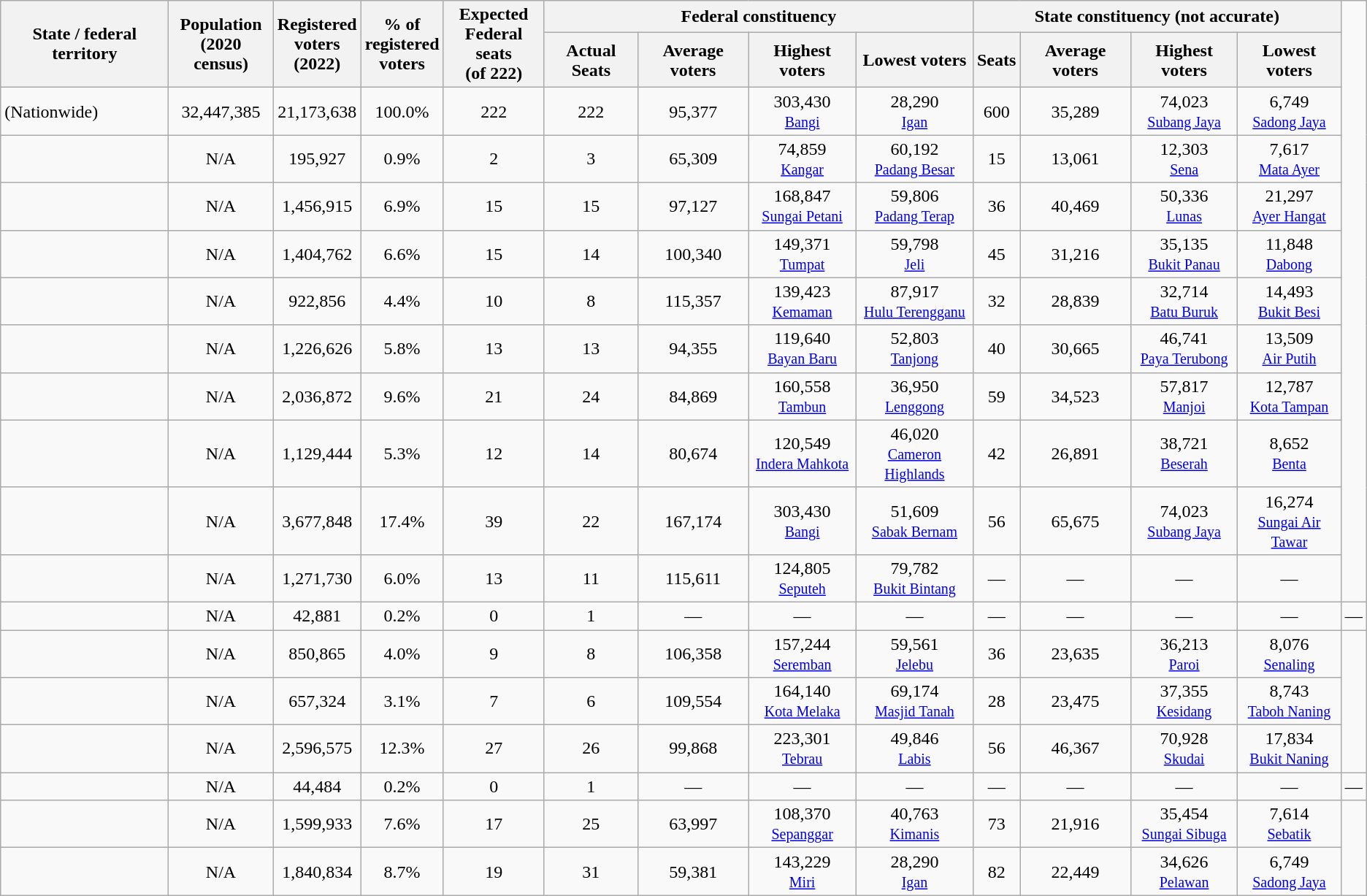<table class="wikitable sortable" style="text-align:center;">
<tr>
<th rowspan="2">State / federal territory</th>
<th rowspan="2">Population<br>(2020 census)</th>
<th rowspan="2">Registered<br>voters<br>(2022)</th>
<th rowspan="2">% of<br>registered<br>voters</th>
<th rowspan="2">Expected<br>Federal seats<br>(of 222)</th>
<th colspan="4">Federal constituency</th>
<th colspan="4">State constituency (not accurate)</th>
</tr>
<tr>
<th>Actual Seats</th>
<th>Average voters</th>
<th data-sort-type="number">Highest voters</th>
<th data-sort-type="number">Lowest voters</th>
<th>Seats</th>
<th>Average voters</th>
<th data-sort-type="number">Highest voters</th>
<th data-sort-type="number">Lowest voters</th>
</tr>
<tr>
<td style="text-align:left;"> (Nationwide)</td>
<td>32,447,385</td>
<td>21,173,638</td>
<td>100.0%</td>
<td>222</td>
<td>222</td>
<td>95,377</td>
<td>303,430<br><small><a href='#'>Bangi</a></small></td>
<td>28,290<br><small><a href='#'>Igan</a></small></td>
<td>600</td>
<td>35,289</td>
<td>74,023<br><small><a href='#'>Subang Jaya</a></small></td>
<td>6,749<br><small><a href='#'>Sadong Jaya</a></small></td>
</tr>
<tr>
<td style="text-align:left;"></td>
<td>N/A</td>
<td>195,927</td>
<td>0.9%</td>
<td>2</td>
<td>3</td>
<td>65,309</td>
<td>74,859<br><small><a href='#'>Kangar</a></small></td>
<td>60,192<br><small><a href='#'>Padang Besar</a></small></td>
<td>15</td>
<td>13,061</td>
<td>12,303<br><small><a href='#'>Sena</a></small></td>
<td>7,617<br><small><a href='#'>Mata Ayer</a></small></td>
</tr>
<tr>
<td style="text-align:left;"></td>
<td>N/A</td>
<td>1,456,915</td>
<td>6.9%</td>
<td>15</td>
<td>15</td>
<td>97,127</td>
<td>168,847<br><small><a href='#'>Sungai Petani</a></small></td>
<td>59,806<br><small><a href='#'>Padang Terap</a></small></td>
<td>36</td>
<td>40,469</td>
<td>50,336<br><small><a href='#'>Lunas</a></small></td>
<td>21,297<br><small><a href='#'>Ayer Hangat</a></small></td>
</tr>
<tr>
<td style="text-align:left;"></td>
<td>N/A</td>
<td>1,404,762</td>
<td>6.6%</td>
<td>15</td>
<td>14</td>
<td>100,340</td>
<td>149,371<br><small><a href='#'>Tumpat</a></small></td>
<td>59,798<br><small><a href='#'>Jeli</a></small></td>
<td>45</td>
<td>31,216</td>
<td>35,135<br><small><a href='#'>Bukit Panau</a></small></td>
<td>11,848<br><small><a href='#'>Dabong</a></small></td>
</tr>
<tr>
<td style="text-align:left;"></td>
<td>N/A</td>
<td>922,856</td>
<td>4.4%</td>
<td>10</td>
<td>8</td>
<td>115,357</td>
<td>139,423<br><small><a href='#'>Kemaman</a></small></td>
<td>87,917<br><small><a href='#'>Hulu Terengganu</a></small></td>
<td>32</td>
<td>28,839</td>
<td>32,714<br><small><a href='#'>Batu Buruk</a></small></td>
<td>14,493<br><small><a href='#'>Bukit Besi</a></small></td>
</tr>
<tr>
<td style="text-align:left;"></td>
<td>N/A</td>
<td>1,226,626</td>
<td>5.8%</td>
<td>13</td>
<td>13</td>
<td>94,355</td>
<td>119,640<br><small><a href='#'>Bayan Baru</a></small></td>
<td>52,803<br><small><a href='#'>Tanjong</a></small></td>
<td>40</td>
<td>30,665</td>
<td>46,741<br><small><a href='#'>Paya Terubong</a></small></td>
<td>13,509<br><small><a href='#'>Air Putih</a></small></td>
</tr>
<tr>
<td style="text-align:left;"></td>
<td>N/A</td>
<td>2,036,872</td>
<td>9.6%</td>
<td>21</td>
<td>24</td>
<td>84,869</td>
<td>160,558<br><small><a href='#'>Tambun</a></small></td>
<td>36,950<br><small><a href='#'>Lenggong</a></small></td>
<td>59</td>
<td>34,523</td>
<td>57,817<br><small><a href='#'>Manjoi</a></small></td>
<td>12,787<br><small><a href='#'>Kota Tampan</a></small></td>
</tr>
<tr>
<td style="text-align:left;"></td>
<td>N/A</td>
<td>1,129,444</td>
<td>5.3%</td>
<td>12</td>
<td>14</td>
<td>80,674</td>
<td>120,549<br><small><a href='#'>Indera Mahkota</a></small></td>
<td>46,020<br><small><a href='#'>Cameron Highlands</a></small></td>
<td>42</td>
<td>26,891</td>
<td>38,721<br><small><a href='#'>Beserah</a></small></td>
<td>8,652<br><small><a href='#'>Benta</a></small></td>
</tr>
<tr>
<td style="text-align:left;"></td>
<td>N/A</td>
<td>3,677,848</td>
<td>17.4%</td>
<td>39</td>
<td>22</td>
<td>167,174</td>
<td>303,430<br><small><a href='#'>Bangi</a></small></td>
<td>51,609<br><small><a href='#'>Sabak Bernam</a></small></td>
<td>56</td>
<td>65,675</td>
<td>74,023<br><small><a href='#'>Subang Jaya</a></small></td>
<td>16,274<br><small><a href='#'>Sungai Air Tawar</a></small></td>
</tr>
<tr>
<td style="text-align:left;"></td>
<td>N/A</td>
<td>1,271,730</td>
<td>6.0%</td>
<td>13</td>
<td>11</td>
<td>115,611</td>
<td>124,805<br><small><a href='#'>Seputeh</a></small></td>
<td>79,782<br><small><a href='#'>Bukit Bintang</a></small></td>
<td>—</td>
<td>—</td>
<td>—</td>
<td>—</td>
</tr>
<tr>
<td style="text-align:left;"></td>
<td>N/A</td>
<td>42,881</td>
<td>0.2%</td>
<td>0</td>
<td>1</td>
<td>—</td>
<td>—</td>
<td>—</td>
<td>—</td>
<td>—</td>
<td>—</td>
<td>—</td>
<td>—</td>
</tr>
<tr>
<td style="text-align:left;"></td>
<td>N/A</td>
<td>850,865</td>
<td>4.0%</td>
<td>9</td>
<td>8</td>
<td>106,358</td>
<td>157,244<br><small><a href='#'>Seremban</a></small></td>
<td>59,561<br><small><a href='#'>Jelebu</a></small></td>
<td>36</td>
<td>23,635</td>
<td>36,213<br><small><a href='#'>Paroi</a></small></td>
<td>8,076<br><small><a href='#'>Senaling</a></small></td>
</tr>
<tr>
<td style="text-align:left;"></td>
<td>N/A</td>
<td>657,324</td>
<td>3.1%</td>
<td>7</td>
<td>6</td>
<td>109,554</td>
<td>164,140<br><small><a href='#'>Kota Melaka</a></small></td>
<td>69,174<br><small><a href='#'>Masjid Tanah</a></small></td>
<td>28</td>
<td>23,475</td>
<td>37,355<br><small><a href='#'>Kesidang</a></small></td>
<td>8,743<br><small><a href='#'>Taboh Naning</a></small></td>
</tr>
<tr>
<td style="text-align:left;"></td>
<td>N/A</td>
<td>2,596,575</td>
<td>12.3%</td>
<td>27</td>
<td>26</td>
<td>99,868</td>
<td>223,301<br><small><a href='#'>Tebrau</a></small></td>
<td>49,846<br><small><a href='#'>Labis</a></small></td>
<td>56</td>
<td>46,367</td>
<td>70,928<br><small><a href='#'>Skudai</a></small></td>
<td>17,834<br><small><a href='#'>Bukit Naning</a></small></td>
</tr>
<tr>
<td style="text-align:left;"></td>
<td>N/A</td>
<td>44,484</td>
<td>0.2%</td>
<td>0</td>
<td>1</td>
<td>—</td>
<td>—</td>
<td>—</td>
<td>—</td>
<td>—</td>
<td>—</td>
<td>—</td>
<td>—</td>
</tr>
<tr>
<td style="text-align:left;"></td>
<td>N/A</td>
<td>1,599,933</td>
<td>7.6%</td>
<td>17</td>
<td>25</td>
<td>63,997</td>
<td>108,370<br><small><a href='#'>Sepanggar</a></small></td>
<td>40,763<br><small><a href='#'>Kimanis</a></small></td>
<td>73</td>
<td>21,916</td>
<td>35,454<br><small><a href='#'>Sungai Sibuga</a></small></td>
<td>7,614<br><small><a href='#'>Sebatik</a></small></td>
</tr>
<tr>
<td style="text-align:left;"></td>
<td>N/A</td>
<td>1,840,834</td>
<td>8.7%</td>
<td>19</td>
<td>31</td>
<td>59,381</td>
<td>143,229<br><small><a href='#'>Miri</a></small></td>
<td>28,290<br><small><a href='#'>Igan</a></small></td>
<td>82</td>
<td>22,449</td>
<td>34,626<br><small><a href='#'>Pelawan</a></small></td>
<td>6,749<br><small><a href='#'>Sadong Jaya</a></small></td>
</tr>
</table>
